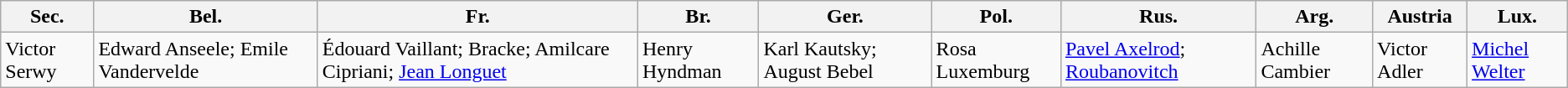<table class="wikitable" border="1">
<tr>
<th>Sec.</th>
<th>Bel.</th>
<th>Fr.</th>
<th>Br.</th>
<th>Ger.</th>
<th>Pol.</th>
<th>Rus.</th>
<th>Arg.</th>
<th>Austria</th>
<th>Lux.</th>
</tr>
<tr>
<td>Victor Serwy</td>
<td>Edward Anseele; Emile Vandervelde</td>
<td>Édouard Vaillant; Bracke; Amilcare Cipriani; <a href='#'>Jean Longuet</a></td>
<td>Henry Hyndman</td>
<td>Karl Kautsky; August Bebel</td>
<td>Rosa Luxemburg</td>
<td><a href='#'>Pavel Axelrod</a>; <a href='#'>Roubanovitch</a></td>
<td>Achille Cambier</td>
<td>Victor Adler</td>
<td><a href='#'>Michel Welter</a></td>
</tr>
</table>
